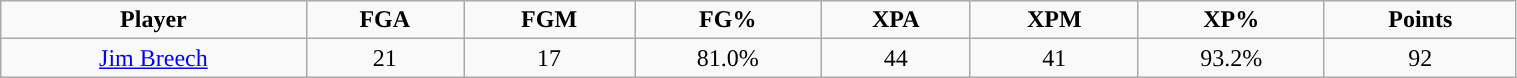<table class="wikitable" width="80%">
<tr align="center">
<td><strong>Player</strong></td>
<td><strong>FGA</strong></td>
<td><strong>FGM</strong></td>
<td><strong>FG%</strong></td>
<td><strong>XPA</strong></td>
<td><strong>XPM</strong></td>
<td><strong>XP%</strong></td>
<td><strong>Points</strong></td>
</tr>
<tr align="center" bgcolor="">
<td><a href='#'>Jim Breech</a></td>
<td>21</td>
<td>17</td>
<td>81.0%</td>
<td>44</td>
<td>41</td>
<td>93.2%</td>
<td>92</td>
</tr>
</table>
